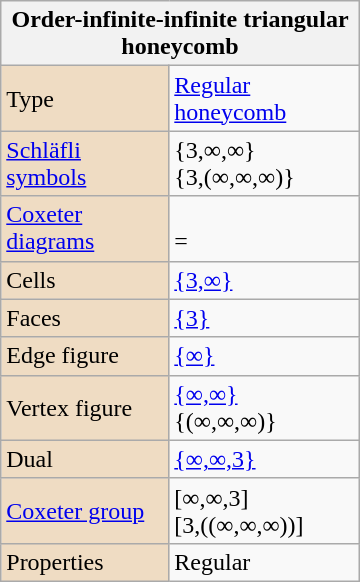<table class="wikitable" align="right" style="margin-left:10px" width=240>
<tr>
<th bgcolor=#efdcc3 colspan=2>Order-infinite-infinite triangular honeycomb</th>
</tr>
<tr>
<td bgcolor=#efdcc3>Type</td>
<td><a href='#'>Regular honeycomb</a></td>
</tr>
<tr>
<td bgcolor=#efdcc3><a href='#'>Schläfli symbols</a></td>
<td>{3,∞,∞}<br>{3,(∞,∞,∞)}</td>
</tr>
<tr>
<td bgcolor=#efdcc3><a href='#'>Coxeter diagrams</a></td>
<td><br> = </td>
</tr>
<tr>
<td bgcolor=#efdcc3>Cells</td>
<td><a href='#'>{3,∞}</a> </td>
</tr>
<tr>
<td bgcolor=#efdcc3>Faces</td>
<td><a href='#'>{3}</a></td>
</tr>
<tr>
<td bgcolor=#efdcc3>Edge figure</td>
<td><a href='#'>{∞}</a></td>
</tr>
<tr>
<td bgcolor=#efdcc3>Vertex figure</td>
<td><a href='#'>{∞,∞}</a> <br>{(∞,∞,∞)} </td>
</tr>
<tr>
<td bgcolor=#efdcc3>Dual</td>
<td><a href='#'>{∞,∞,3}</a></td>
</tr>
<tr>
<td bgcolor=#efdcc3><a href='#'>Coxeter group</a></td>
<td>[∞,∞,3]<br>[3,((∞,∞,∞))]</td>
</tr>
<tr>
<td bgcolor=#efdcc3>Properties</td>
<td>Regular</td>
</tr>
</table>
